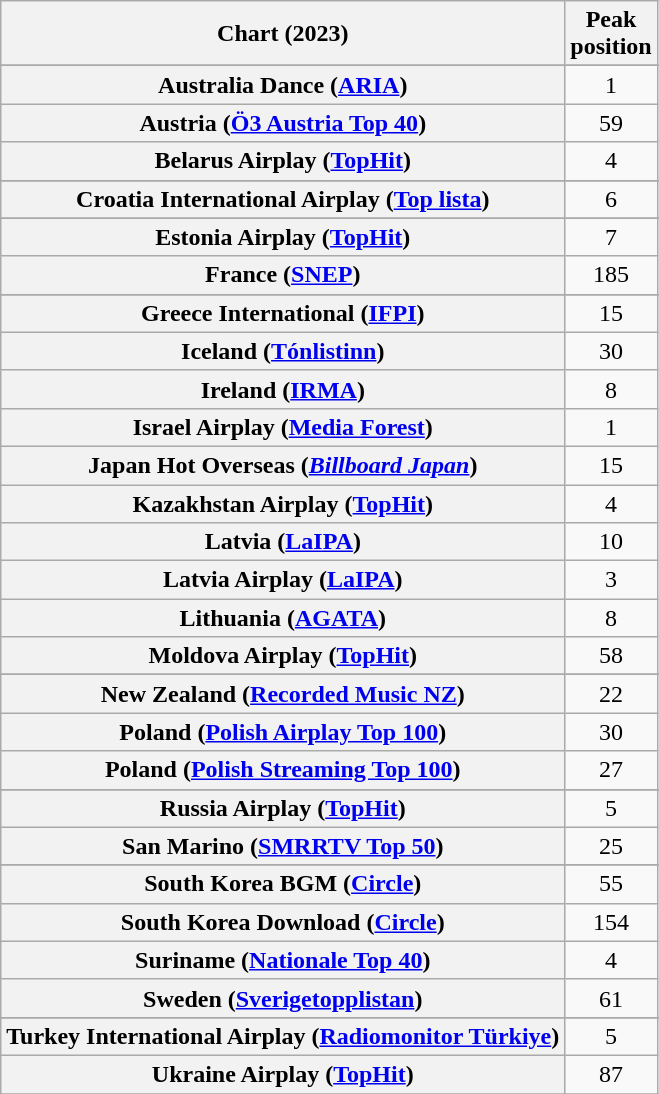<table class="wikitable sortable plainrowheaders" style="text-align:center">
<tr>
<th scope="col">Chart (2023)</th>
<th scope="col">Peak<br>position</th>
</tr>
<tr>
</tr>
<tr>
<th scope="row">Australia Dance (<a href='#'>ARIA</a>)</th>
<td>1</td>
</tr>
<tr>
<th scope="row">Austria (<a href='#'>Ö3 Austria Top 40</a>)</th>
<td>59</td>
</tr>
<tr>
<th scope="row">Belarus Airplay (<a href='#'>TopHit</a>)</th>
<td>4</td>
</tr>
<tr>
</tr>
<tr>
</tr>
<tr>
</tr>
<tr>
<th scope="row">Croatia International Airplay (<a href='#'>Top lista</a>)</th>
<td>6</td>
</tr>
<tr>
</tr>
<tr>
<th scope="row">Estonia Airplay (<a href='#'>TopHit</a>)</th>
<td>7</td>
</tr>
<tr>
<th scope="row">France (<a href='#'>SNEP</a>)</th>
<td>185</td>
</tr>
<tr>
</tr>
<tr>
</tr>
<tr>
<th scope="row">Greece International (<a href='#'>IFPI</a>)</th>
<td>15</td>
</tr>
<tr>
<th scope="row">Iceland (<a href='#'>Tónlistinn</a>)</th>
<td>30</td>
</tr>
<tr>
<th scope="row">Ireland (<a href='#'>IRMA</a>)</th>
<td>8</td>
</tr>
<tr>
<th scope="row">Israel Airplay (<a href='#'>Media Forest</a>)</th>
<td>1</td>
</tr>
<tr>
<th scope="row">Japan Hot Overseas (<em><a href='#'>Billboard Japan</a></em>)</th>
<td>15</td>
</tr>
<tr>
<th scope="row">Kazakhstan Airplay (<a href='#'>TopHit</a>)</th>
<td>4</td>
</tr>
<tr>
<th scope="row">Latvia (<a href='#'>LaIPA</a>)</th>
<td>10</td>
</tr>
<tr>
<th scope="row">Latvia Airplay (<a href='#'>LaIPA</a>)</th>
<td>3</td>
</tr>
<tr>
<th scope="row">Lithuania (<a href='#'>AGATA</a>)</th>
<td>8</td>
</tr>
<tr>
<th scope="row">Moldova Airplay (<a href='#'>TopHit</a>)</th>
<td>58</td>
</tr>
<tr>
</tr>
<tr>
</tr>
<tr>
<th scope="row">New Zealand (<a href='#'>Recorded Music NZ</a>)</th>
<td>22</td>
</tr>
<tr>
<th scope="row">Poland (<a href='#'>Polish Airplay Top 100</a>)</th>
<td>30</td>
</tr>
<tr>
<th scope="row">Poland (<a href='#'>Polish Streaming Top 100</a>)</th>
<td>27</td>
</tr>
<tr>
</tr>
<tr>
<th scope="row">Russia Airplay (<a href='#'>TopHit</a>)</th>
<td>5</td>
</tr>
<tr>
<th scope="row">San Marino (<a href='#'>SMRRTV Top 50</a>)</th>
<td>25</td>
</tr>
<tr>
</tr>
<tr>
<th scope="row">South Korea BGM (<a href='#'>Circle</a>)</th>
<td>55</td>
</tr>
<tr>
<th scope="row">South Korea Download (<a href='#'>Circle</a>)</th>
<td>154</td>
</tr>
<tr>
<th scope="row">Suriname (<a href='#'>Nationale Top 40</a>)</th>
<td>4</td>
</tr>
<tr>
<th scope="row">Sweden (<a href='#'>Sverigetopplistan</a>)</th>
<td>61</td>
</tr>
<tr>
</tr>
<tr>
<th scope="row">Turkey International Airplay (<a href='#'>Radiomonitor Türkiye</a>)</th>
<td>5</td>
</tr>
<tr>
<th scope="row">Ukraine Airplay (<a href='#'>TopHit</a>)</th>
<td>87</td>
</tr>
<tr>
</tr>
<tr>
</tr>
<tr>
</tr>
</table>
